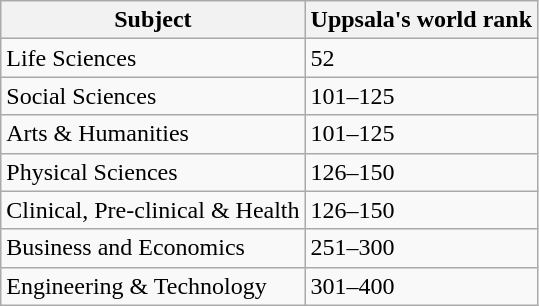<table class="wikitable sortable">
<tr>
<th>Subject</th>
<th>Uppsala's world rank</th>
</tr>
<tr>
<td>Life Sciences</td>
<td>52</td>
</tr>
<tr>
<td>Social Sciences</td>
<td>101–125</td>
</tr>
<tr>
<td>Arts & Humanities</td>
<td>101–125</td>
</tr>
<tr>
<td>Physical Sciences</td>
<td>126–150</td>
</tr>
<tr>
<td>Clinical, Pre-clinical & Health</td>
<td>126–150</td>
</tr>
<tr>
<td>Business and Economics</td>
<td>251–300</td>
</tr>
<tr>
<td>Engineering & Technology</td>
<td>301–400</td>
</tr>
</table>
